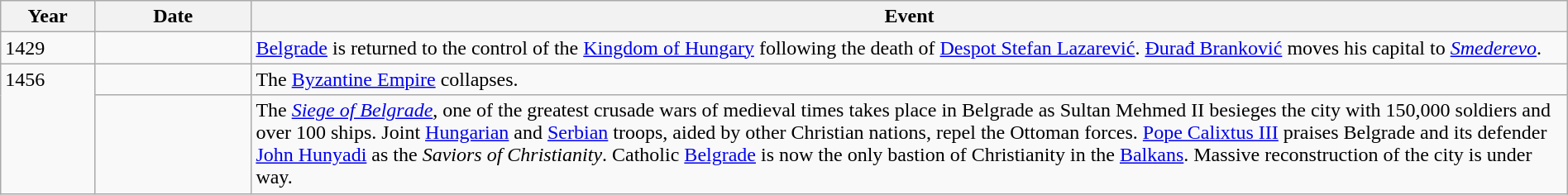<table class="wikitable" width="100%">
<tr>
<th style="width:6%">Year</th>
<th style="width:10%">Date</th>
<th>Event</th>
</tr>
<tr>
<td>1429</td>
<td></td>
<td><a href='#'>Belgrade</a> is returned to the control of the <a href='#'>Kingdom of Hungary</a> following the death of <a href='#'>Despot Stefan Lazarević</a>. <a href='#'>Đurađ Branković</a> moves his capital to <em><a href='#'>Smederevo</a></em>.</td>
</tr>
<tr>
<td rowspan="2" valign="top">1456</td>
<td></td>
<td>The <a href='#'>Byzantine Empire</a> collapses.</td>
</tr>
<tr>
<td></td>
<td>The <em><a href='#'>Siege of Belgrade</a></em>, one of the greatest crusade wars of medieval times takes place in Belgrade as Sultan Mehmed II besieges the city with 150,000 soldiers and over 100 ships. Joint <a href='#'>Hungarian</a> and <a href='#'>Serbian</a> troops, aided by other Christian nations, repel the Ottoman forces. <a href='#'>Pope Calixtus III</a> praises Belgrade and its defender <a href='#'>John Hunyadi</a> as the <em>Saviors of Christianity</em>. Catholic <a href='#'>Belgrade</a> is now the only bastion of Christianity in the <a href='#'>Balkans</a>. Massive reconstruction of the city is under way.</td>
</tr>
</table>
